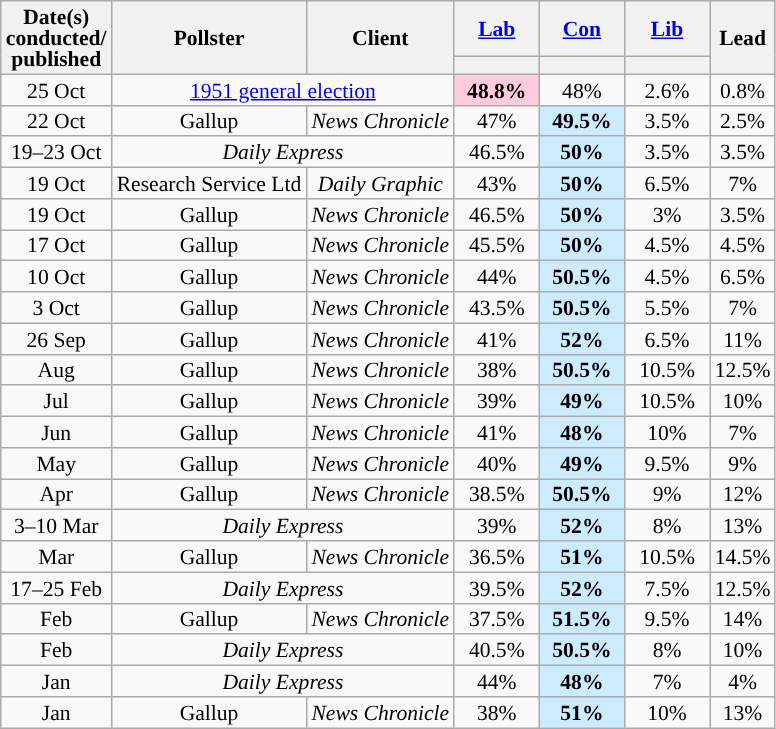<table class="wikitable sortable mw-datatable" style="text-align:center;font-size:90%;line-height:14px;">
<tr>
<th rowspan="2">Date(s)<br>conducted/<br>published</th>
<th rowspan="2">Pollster</th>
<th rowspan="2">Client</th>
<th class="unsortable" style="width:50px;"><a href='#'>Lab</a></th>
<th class="unsortable" style="width:50px;"><a href='#'>Con</a></th>
<th class="unsortable" style="width:50px;"><a href='#'>Lib</a></th>
<th rowspan="2">Lead</th>
</tr>
<tr>
<th style="background:"></th>
<th style="background:"></th>
<th style="background:"></th>
</tr>
<tr>
<td>25 Oct</td>
<td colspan="2"><a href='#'>1951 general election</a></td>
<td style="background:#FFCCDA;"><strong>48.8%</strong></td>
<td>48%</td>
<td>2.6%</td>
<td style="background:">0.8%</td>
</tr>
<tr>
<td>22 Oct</td>
<td>Gallup</td>
<td><em>News Chronicle</em></td>
<td>47%</td>
<td style="background:#CCEBFF;"><strong>49.5%</strong></td>
<td>3.5%</td>
<td style="background:">2.5%</td>
</tr>
<tr>
<td>19–23 Oct</td>
<td colspan="2"><em>Daily Express</em></td>
<td>46.5%</td>
<td style="background:#CCEBFF;"><strong>50%</strong></td>
<td>3.5%</td>
<td style="background:">3.5%</td>
</tr>
<tr>
<td>19 Oct</td>
<td>Research Service Ltd</td>
<td><em>Daily Graphic</em></td>
<td>43%</td>
<td style="background:#CCEBFF;"><strong>50%</strong></td>
<td>6.5%</td>
<td style="background:">7%</td>
</tr>
<tr>
<td>19 Oct</td>
<td>Gallup</td>
<td><em>News Chronicle</em></td>
<td>46.5%</td>
<td style="background:#CCEBFF;"><strong>50%</strong></td>
<td>3%</td>
<td style="background:">3.5%</td>
</tr>
<tr>
<td>17 Oct</td>
<td>Gallup</td>
<td><em>News Chronicle</em></td>
<td>45.5%</td>
<td style="background:#CCEBFF;"><strong>50%</strong></td>
<td>4.5%</td>
<td style="background:">4.5%</td>
</tr>
<tr>
<td>10 Oct</td>
<td>Gallup</td>
<td><em>News Chronicle</em></td>
<td>44%</td>
<td style="background:#CCEBFF;"><strong>50.5%</strong></td>
<td>4.5%</td>
<td style="background:">6.5%</td>
</tr>
<tr>
<td>3 Oct</td>
<td>Gallup</td>
<td><em>News Chronicle</em></td>
<td>43.5%</td>
<td style="background:#CCEBFF;"><strong>50.5%</strong></td>
<td>5.5%</td>
<td style="background:">7%</td>
</tr>
<tr>
<td>26 Sep</td>
<td>Gallup</td>
<td><em>News Chronicle</em></td>
<td>41%</td>
<td style="background:#CCEBFF;"><strong>52%</strong></td>
<td>6.5%</td>
<td style="background:">11%</td>
</tr>
<tr>
<td>Aug</td>
<td>Gallup</td>
<td><em>News Chronicle</em></td>
<td>38%</td>
<td style="background:#CCEBFF;"><strong>50.5%</strong></td>
<td>10.5%</td>
<td style="background:">12.5%</td>
</tr>
<tr>
<td>Jul</td>
<td>Gallup</td>
<td><em>News Chronicle</em></td>
<td>39%</td>
<td style="background:#CCEBFF;"><strong>49%</strong></td>
<td>10.5%</td>
<td style="background:">10%</td>
</tr>
<tr>
<td>Jun</td>
<td>Gallup</td>
<td><em>News Chronicle</em></td>
<td>41%</td>
<td style="background:#CCEBFF;"><strong>48%</strong></td>
<td>10%</td>
<td style="background:">7%</td>
</tr>
<tr>
<td>May</td>
<td>Gallup</td>
<td><em>News Chronicle</em></td>
<td>40%</td>
<td style="background:#CCEBFF;"><strong>49%</strong></td>
<td>9.5%</td>
<td style="background:">9%</td>
</tr>
<tr>
<td>Apr</td>
<td>Gallup</td>
<td><em>News Chronicle</em></td>
<td>38.5%</td>
<td style="background:#CCEBFF;"><strong>50.5%</strong></td>
<td>9%</td>
<td style="background:">12%</td>
</tr>
<tr>
<td>3–10 Mar</td>
<td colspan="2"><em>Daily Express</em></td>
<td>39%</td>
<td style="background:#CCEBFF;"><strong>52%</strong></td>
<td>8%</td>
<td style="background:">13%</td>
</tr>
<tr>
<td>Mar</td>
<td>Gallup</td>
<td><em>News Chronicle</em></td>
<td>36.5%</td>
<td style="background:#CCEBFF;"><strong>51%</strong></td>
<td>10.5%</td>
<td style="background:">14.5%</td>
</tr>
<tr>
<td>17–25 Feb</td>
<td colspan="2"><em>Daily Express</em></td>
<td>39.5%</td>
<td style="background:#CCEBFF;"><strong>52%</strong></td>
<td>7.5%</td>
<td style="background:">12.5%</td>
</tr>
<tr>
<td>Feb</td>
<td>Gallup</td>
<td><em>News Chronicle</em></td>
<td>37.5%</td>
<td style="background:#CCEBFF;"><strong>51.5%</strong></td>
<td>9.5%</td>
<td style="background:">14%</td>
</tr>
<tr>
<td>Feb</td>
<td colspan="2"><em>Daily Express</em></td>
<td>40.5%</td>
<td style="background:#CCEBFF;"><strong>50.5%</strong></td>
<td>8%</td>
<td style="background:">10%</td>
</tr>
<tr>
<td>Jan</td>
<td colspan="2"><em>Daily Express</em></td>
<td>44%</td>
<td style="background:#CCEBFF;"><strong>48%</strong></td>
<td>7%</td>
<td style="background:">4%</td>
</tr>
<tr>
<td>Jan</td>
<td>Gallup</td>
<td><em>News Chronicle</em></td>
<td>38%</td>
<td style="background:#CCEBFF;"><strong>51%</strong></td>
<td>10%</td>
<td style="background:">13%</td>
</tr>
</table>
